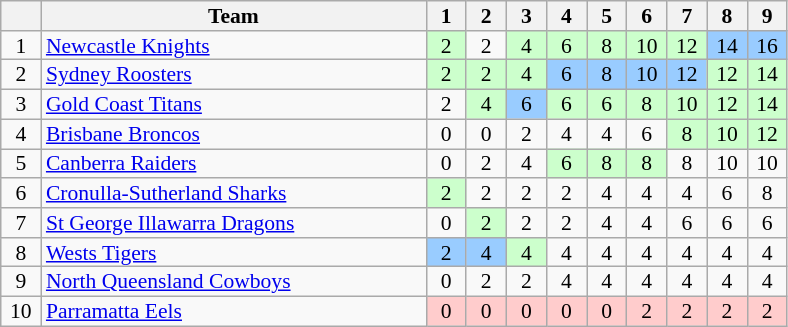<table class="wikitable" style="text-align:center; line-height: 90%; font-size:90%;">
<tr>
<th width="20"></th>
<th width="250">Team</th>
<th width="20">1</th>
<th width="20">2</th>
<th width="20">3</th>
<th width="20">4</th>
<th width="20">5</th>
<th width="20">6</th>
<th width="20">7</th>
<th width="20">8</th>
<th width="20">9</th>
</tr>
<tr>
<td>1</td>
<td align=left> <a href='#'>Newcastle Knights</a></td>
<td style="background: #ccffcc;">2</td>
<td>2</td>
<td style="background: #ccffcc;">4</td>
<td style="background: #ccffcc;">6</td>
<td style="background: #ccffcc;">8</td>
<td style="background: #ccffcc;">10</td>
<td style="background: #ccffcc;">12</td>
<td style="background: #99ccff;">14</td>
<td style="background: #99ccff;">16</td>
</tr>
<tr>
<td>2</td>
<td align=left> <a href='#'>Sydney Roosters</a></td>
<td style="background: #ccffcc;">2</td>
<td style="background: #ccffcc;">2</td>
<td style="background: #ccffcc;">4</td>
<td style="background: #99ccff;">6</td>
<td style="background: #99ccff;">8</td>
<td style="background: #99ccff;">10</td>
<td style="background: #99ccff;">12</td>
<td style="background: #ccffcc;">12</td>
<td style="background: #ccffcc;">14</td>
</tr>
<tr>
<td>3</td>
<td align=left> <a href='#'>Gold Coast Titans</a></td>
<td>2</td>
<td style="background: #ccffcc;">4</td>
<td style="background: #99ccff;">6</td>
<td style="background: #ccffcc;">6</td>
<td style="background: #ccffcc;">6</td>
<td style="background: #ccffcc;">8</td>
<td style="background: #ccffcc;">10</td>
<td style="background: #ccffcc;">12</td>
<td style="background: #ccffcc;">14</td>
</tr>
<tr>
<td>4</td>
<td align=left> <a href='#'>Brisbane Broncos</a></td>
<td>0</td>
<td>0</td>
<td>2</td>
<td>4</td>
<td>4</td>
<td>6</td>
<td style="background: #ccffcc;">8</td>
<td style="background: #ccffcc;">10</td>
<td style="background: #ccffcc;">12</td>
</tr>
<tr>
<td>5</td>
<td align=left> <a href='#'>Canberra Raiders</a></td>
<td>0</td>
<td>2</td>
<td>4</td>
<td style="background: #ccffcc;">6</td>
<td style="background: #ccffcc;">8</td>
<td style="background: #ccffcc;">8</td>
<td>8</td>
<td>10</td>
<td>10</td>
</tr>
<tr>
<td>6</td>
<td align=left> <a href='#'>Cronulla-Sutherland Sharks</a></td>
<td style="background: #ccffcc;">2</td>
<td>2</td>
<td>2</td>
<td>2</td>
<td>4</td>
<td>4</td>
<td>4</td>
<td>6</td>
<td>8</td>
</tr>
<tr>
<td>7</td>
<td align=left> <a href='#'>St George Illawarra Dragons</a></td>
<td>0</td>
<td style="background: #ccffcc;">2</td>
<td>2</td>
<td>2</td>
<td>4</td>
<td>4</td>
<td>6</td>
<td>6</td>
<td>6</td>
</tr>
<tr>
<td>8</td>
<td align=left> <a href='#'>Wests Tigers</a></td>
<td style="background: #99ccff;">2</td>
<td style="background: #99ccff;">4</td>
<td style="background: #ccffcc;">4</td>
<td>4</td>
<td>4</td>
<td>4</td>
<td>4</td>
<td>4</td>
<td>4</td>
</tr>
<tr>
<td>9</td>
<td align=left> <a href='#'>North Queensland Cowboys</a></td>
<td>0</td>
<td>2</td>
<td>2</td>
<td>4</td>
<td>4</td>
<td>4</td>
<td>4</td>
<td>4</td>
<td>4</td>
</tr>
<tr>
<td>10</td>
<td align=left> <a href='#'>Parramatta Eels</a></td>
<td style="background: #ffcccc;">0</td>
<td style="background: #ffcccc;">0</td>
<td style="background: #ffcccc;">0</td>
<td style="background: #ffcccc;">0</td>
<td style="background: #ffcccc;">0</td>
<td style="background: #ffcccc;">2</td>
<td style="background: #ffcccc;">2</td>
<td style="background: #ffcccc;">2</td>
<td style="background: #ffcccc;">2</td>
</tr>
</table>
